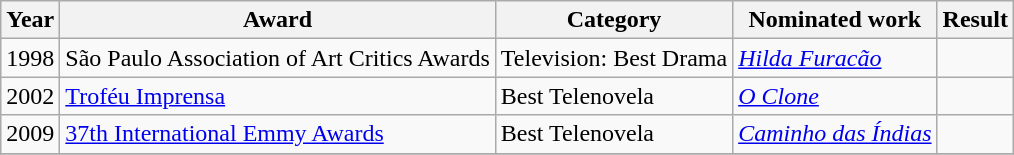<table class="wikitable sortable">
<tr>
<th>Year</th>
<th>Award</th>
<th>Category</th>
<th>Nominated work</th>
<th>Result</th>
</tr>
<tr>
<td>1998</td>
<td>São Paulo Association of Art Critics Awards</td>
<td>Television: Best Drama</td>
<td><em><a href='#'>Hilda Furacão</a></em></td>
<td></td>
</tr>
<tr>
<td>2002</td>
<td><a href='#'>Troféu Imprensa</a></td>
<td>Best Telenovela</td>
<td><em><a href='#'>O Clone</a></em></td>
<td></td>
</tr>
<tr>
<td>2009</td>
<td><a href='#'>37th International Emmy Awards</a></td>
<td>Best Telenovela</td>
<td><em><a href='#'>Caminho das Índias</a></em></td>
<td></td>
</tr>
<tr>
</tr>
</table>
